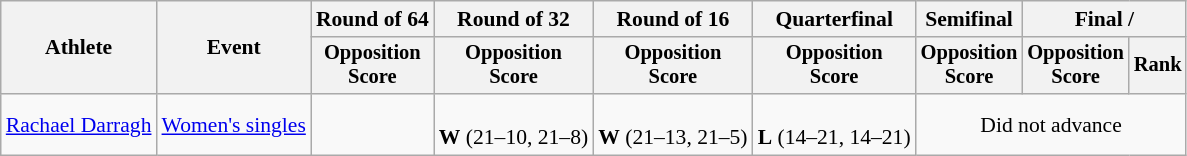<table class=wikitable style="font-size:90%">
<tr>
<th rowspan=2>Athlete</th>
<th rowspan=2>Event</th>
<th>Round of 64</th>
<th>Round of 32</th>
<th>Round of 16</th>
<th>Quarterfinal</th>
<th>Semifinal</th>
<th colspan=2>Final / </th>
</tr>
<tr style="font-size:95%">
<th>Opposition<br>Score</th>
<th>Opposition<br>Score</th>
<th>Opposition<br>Score</th>
<th>Opposition<br>Score</th>
<th>Opposition<br>Score</th>
<th>Opposition<br>Score</th>
<th>Rank</th>
</tr>
<tr align=center>
<td align=left><a href='#'>Rachael Darragh</a></td>
<td align=left><a href='#'>Women's singles</a></td>
<td></td>
<td><br><strong>W</strong> (21–10, 21–8)</td>
<td><br><strong>W</strong> (21–13, 21–5)</td>
<td><br><strong>L</strong> (14–21, 14–21)</td>
<td colspan="3">Did not advance</td>
</tr>
</table>
